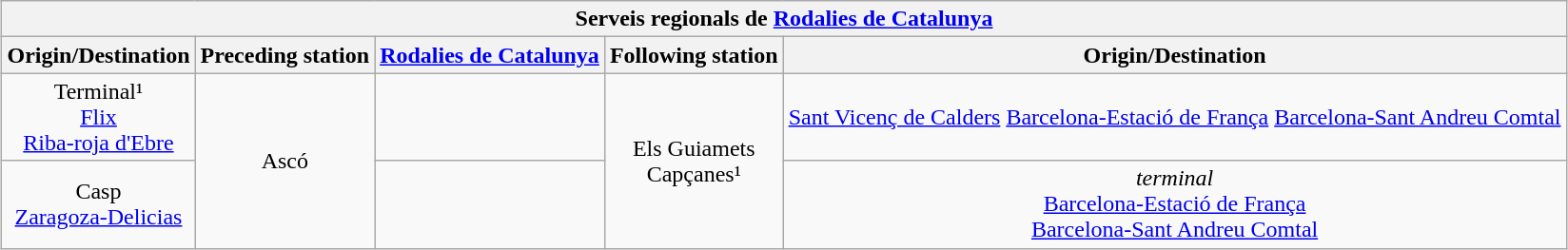<table class="wikitable" style="margin:0 auto; text-align:center;">
<tr>
<th colspan="5"><strong> Serveis regionals de <a href='#'>Rodalies de Catalunya</a></strong></th>
</tr>
<tr>
<th>Origin/Destination</th>
<th>Preceding station</th>
<th><a href='#'>Rodalies de Catalunya</a></th>
<th>Following station</th>
<th>Origin/Destination</th>
</tr>
<tr>
<td>Terminal¹<br><a href='#'>Flix</a><br><a href='#'>Riba-roja d'Ebre</a></td>
<td rowspan="2">Ascó</td>
<td></td>
<td rowspan="2">Els Guiamets<br>Capçanes¹</td>
<td><a href='#'>Sant Vicenç de Calders</a> <a href='#'>Barcelona-Estació de França</a> <a href='#'>Barcelona-Sant Andreu Comtal</a></td>
</tr>
<tr>
<td>Casp<br><a href='#'>Zaragoza-Delicias</a></td>
<td></td>
<td><em>terminal</em><br><a href='#'>Barcelona-Estació de França</a><br><a href='#'>Barcelona-Sant Andreu Comtal</a></td>
</tr>
</table>
